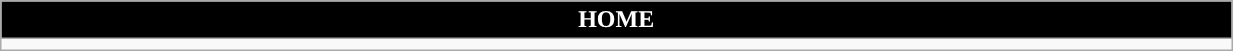<table class="wikitable collapsible collapsed" style="width:65%">
<tr>
<th colspan=7 ! style="color:#FFFFFF; background:#000000">HOME</th>
</tr>
<tr>
<td></td>
</tr>
</table>
